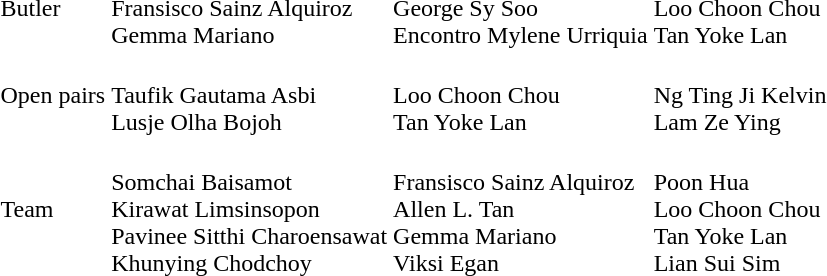<table>
<tr>
<td>Butler</td>
<td><br>Fransisco Sainz Alquiroz<br>Gemma Mariano</td>
<td><br>George Sy Soo<br>Encontro Mylene Urriquia</td>
<td><br>Loo Choon Chou<br>Tan Yoke Lan</td>
</tr>
<tr>
<td>Open pairs</td>
<td><br>Taufik Gautama Asbi<br>Lusje Olha Bojoh</td>
<td><br>Loo Choon Chou<br>Tan Yoke Lan</td>
<td><br>Ng Ting Ji Kelvin<br>Lam Ze Ying</td>
</tr>
<tr>
<td>Team</td>
<td><br>Somchai Baisamot<br>Kirawat Limsinsopon<br>Pavinee Sitthi Charoensawat<br>Khunying Chodchoy</td>
<td><br>Fransisco Sainz Alquiroz<br>Allen L. Tan<br>Gemma Mariano<br>Viksi Egan</td>
<td><br>Poon Hua<br>Loo Choon Chou<br>Tan Yoke Lan<br>Lian Sui Sim</td>
</tr>
</table>
